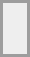<table border="0" cellpadding="4" cellspacing="4" style="margin:auto; border:2px solid #9d9d9d; background:#eee;">
<tr>
<td><br><div></div></td>
</tr>
</table>
